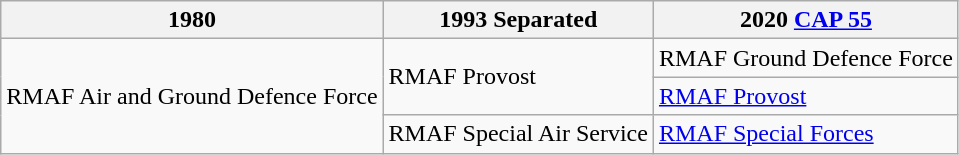<table class="wikitable">
<tr>
<th>1980</th>
<th>1993 Separated</th>
<th>2020 <a href='#'>CAP 55</a></th>
</tr>
<tr>
<td rowspan="3">RMAF Air and Ground Defence Force</td>
<td rowspan="2">RMAF Provost</td>
<td>RMAF Ground Defence Force</td>
</tr>
<tr>
<td><a href='#'>RMAF Provost</a></td>
</tr>
<tr>
<td>RMAF Special Air Service</td>
<td><a href='#'>RMAF Special Forces</a></td>
</tr>
</table>
